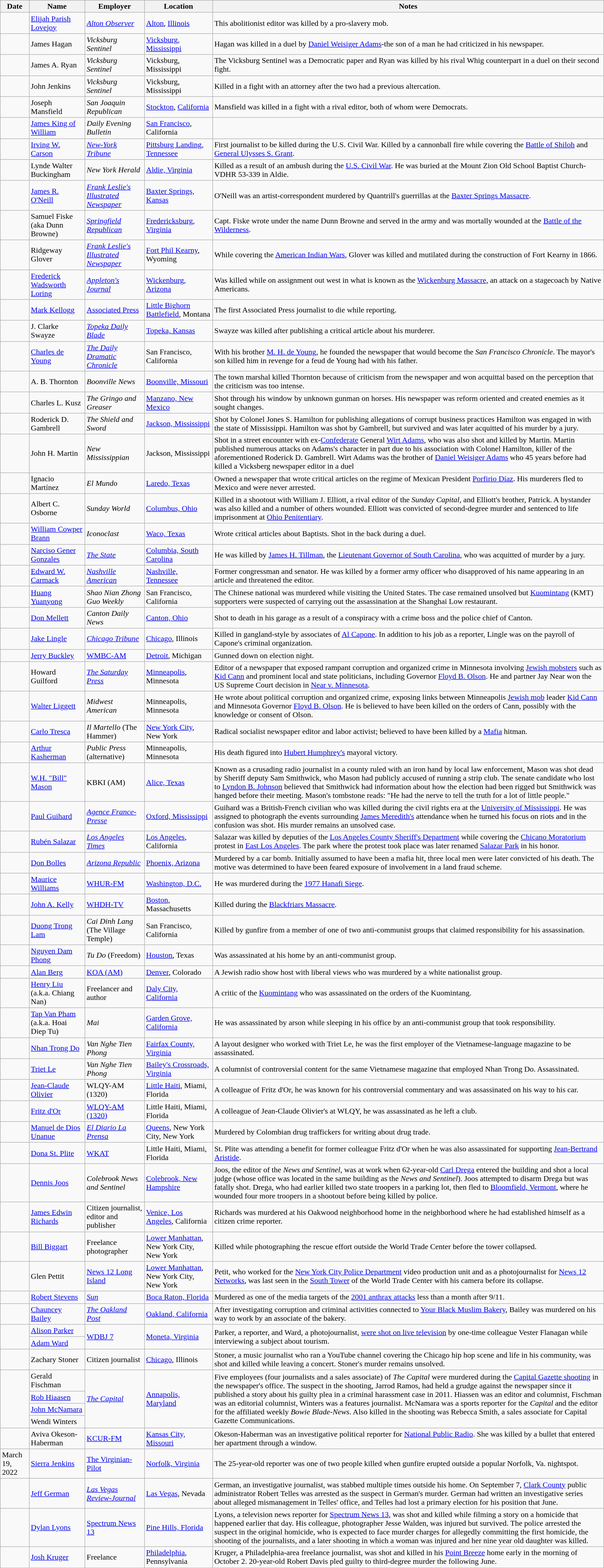<table class="wikitable sortable">
<tr>
<th>Date</th>
<th>Name</th>
<th>Employer</th>
<th>Location</th>
<th>Notes</th>
</tr>
<tr>
<td></td>
<td><a href='#'>Elijah Parish Lovejoy</a></td>
<td><em><a href='#'>Alton Observer</a></em></td>
<td><a href='#'>Alton</a>, <a href='#'>Illinois</a></td>
<td>This abolitionist editor was killed by a pro-slavery mob.</td>
</tr>
<tr>
<td></td>
<td>James Hagan</td>
<td><em>Vicksburg Sentinel</em></td>
<td><a href='#'>Vicksburg, Mississippi</a></td>
<td>Hagan was killed in a duel by <a href='#'>Daniel Weisiger Adams</a>-the son of a man he had criticized in his newspaper.</td>
</tr>
<tr>
<td></td>
<td>James A. Ryan</td>
<td><em>Vicksburg Sentinel</em></td>
<td>Vicksburg, Mississippi</td>
<td>The Vicksburg Sentinel was a Democratic paper and Ryan was killed by his rival Whig counterpart in a duel on their second fight.</td>
</tr>
<tr>
<td></td>
<td>John Jenkins</td>
<td><em>Vicksburg Sentinel</em></td>
<td>Vicksburg, Mississippi</td>
<td>Killed in a fight with an attorney after the two had a previous altercation.</td>
</tr>
<tr>
<td></td>
<td>Joseph Mansfield</td>
<td><em>San Joaquin Republican</em></td>
<td><a href='#'>Stockton</a>, <a href='#'>California</a></td>
<td>Mansfield was killed in a fight with a rival editor, both of whom were Democrats.</td>
</tr>
<tr>
<td></td>
<td><a href='#'>James King of William</a></td>
<td><em>Daily Evening Bulletin</em></td>
<td><a href='#'>San Francisco</a>, California</td>
<td></td>
</tr>
<tr>
<td></td>
<td><a href='#'>Irving W. Carson</a></td>
<td><em><a href='#'>New-York Tribune</a></em></td>
<td><a href='#'>Pittsburg Landing, Tennessee</a></td>
<td>First journalist to be killed during the U.S. Civil War. Killed by a cannonball fire while covering the <a href='#'>Battle of Shiloh</a> and <a href='#'>General Ulysses S. Grant</a>.</td>
</tr>
<tr>
<td></td>
<td>Lynde Walter Buckingham</td>
<td><em>New York Herald</em></td>
<td><a href='#'>Aldie, Virginia</a></td>
<td>Killed as a result of an ambush during the <a href='#'>U.S. Civil War</a>. He was buried at the Mount Zion Old School Baptist Church-VDHR 53-339 in Aldie.</td>
</tr>
<tr>
<td></td>
<td><a href='#'>James R. O'Neill</a></td>
<td><em><a href='#'>Frank Leslie's Illustrated Newspaper</a></em></td>
<td><a href='#'>Baxter Springs, Kansas</a></td>
<td>O'Neill was an artist-correspondent murdered by Quantrill's guerrillas at the <a href='#'>Baxter Springs Massacre</a>.</td>
</tr>
<tr>
<td></td>
<td>Samuel Fiske (aka Dunn Browne)</td>
<td><em><a href='#'>Springfield Republican</a></em></td>
<td><a href='#'>Fredericksburg, Virginia</a></td>
<td>Capt. Fiske wrote under the name Dunn Browne and served in the army and was mortally wounded at the <a href='#'>Battle of the Wilderness</a>.</td>
</tr>
<tr>
<td></td>
<td>Ridgeway Glover</td>
<td><em><a href='#'>Frank Leslie's Illustrated Newspaper</a></em></td>
<td><a href='#'>Fort Phil Kearny</a>, Wyoming</td>
<td>While covering the <a href='#'>American Indian Wars</a>, Glover was killed and mutilated during the construction of Fort Kearny in 1866.</td>
</tr>
<tr>
<td></td>
<td><a href='#'>Frederick Wadsworth Loring</a></td>
<td><em><a href='#'>Appleton's Journal</a></em></td>
<td><a href='#'>Wickenburg, Arizona</a></td>
<td>Was killed while on assignment out west in what is known as the <a href='#'>Wickenburg Massacre</a>, an attack on a stagecoach by Native Americans.</td>
</tr>
<tr>
<td></td>
<td><a href='#'>Mark Kellogg</a></td>
<td><a href='#'>Associated Press</a></td>
<td><a href='#'>Little Bighorn Battlefield</a>, Montana</td>
<td>The first Associated Press journalist to die while reporting.</td>
</tr>
<tr>
<td></td>
<td>J. Clarke Swayze</td>
<td><em><a href='#'>Topeka Daily Blade</a></em></td>
<td><a href='#'>Topeka, Kansas</a></td>
<td>Swayze was killed after publishing a critical article about his murderer.</td>
</tr>
<tr>
<td></td>
<td><a href='#'>Charles de Young</a></td>
<td><em><a href='#'>The Daily Dramatic Chronicle</a></em></td>
<td>San Francisco, California</td>
<td>With his brother <a href='#'>M. H. de Young</a>, he founded the newspaper that would become the <em>San Francisco Chronicle</em>. The mayor's son killed him in revenge for a feud de Young had with his father.</td>
</tr>
<tr>
<td></td>
<td>A. B. Thornton</td>
<td><em>Boonville News</em></td>
<td><a href='#'>Boonville, Missouri</a></td>
<td>The town marshal killed Thornton because of criticism from the newspaper and won acquittal based on the perception that the criticism was too intense.</td>
</tr>
<tr>
<td></td>
<td>Charles L. Kusz</td>
<td><em>The Gringo and Greaser</em></td>
<td><a href='#'>Manzano, New Mexico</a></td>
<td>Shot through his window by unknown gunman on horses. His newspaper was reform oriented and created enemies as it sought changes.</td>
</tr>
<tr>
<td></td>
<td>Roderick D. Gambrell</td>
<td><em>The Shield and Sword</em></td>
<td><a href='#'>Jackson, Mississippi</a></td>
<td>Shot by Colonel Jones S. Hamilton for publishing allegations of corrupt business practices Hamilton was engaged in with the state of Mississippi. Hamilton was shot by Gambrell, but survived and was later acquitted of his murder by a jury.</td>
</tr>
<tr>
<td></td>
<td>John H. Martin</td>
<td><em>New Mississippian</em></td>
<td>Jackson, Mississippi</td>
<td>Shot in a street encounter with ex-<a href='#'>Confederate</a> General <a href='#'>Wirt Adams</a>, who was also shot and killed by Martin. Martin published numerous attacks on Adams's character in part due to his association with Colonel Hamilton, killer of the aforementioned Roderick D. Gambrell. Wirt Adams was the brother of <a href='#'>Daniel Weisiger Adams</a> who 45 years before had killed a Vicksberg newspaper editor in a duel</td>
</tr>
<tr>
<td></td>
<td>Ignacio Martínez</td>
<td><em>El Mundo</em></td>
<td><a href='#'>Laredo, Texas</a></td>
<td>Owned a newspaper that wrote critical articles on the regime of Mexican President <a href='#'>Porfirio Díaz</a>. His murderers fled to Mexico and were never arrested.</td>
</tr>
<tr>
<td></td>
<td>Albert C. Osborne</td>
<td><em>Sunday World</em></td>
<td><a href='#'>Columbus, Ohio</a></td>
<td>Killed in a shootout with William J. Elliott, a rival editor of the <em>Sunday Capital,</em> and Elliott's brother, Patrick. A bystander was also killed and a number of others wounded. Elliott was convicted of second-degree murder and sentenced to life imprisonment at <a href='#'>Ohio Penitentiary</a>.</td>
</tr>
<tr>
<td></td>
<td><a href='#'>William Cowper Brann</a></td>
<td><em>Iconoclast</em></td>
<td><a href='#'>Waco, Texas</a></td>
<td>Wrote critical articles about Baptists. Shot in the back during a duel.</td>
</tr>
<tr>
<td></td>
<td><a href='#'>Narciso Gener Gonzales</a></td>
<td><em><a href='#'>The State</a></em></td>
<td><a href='#'>Columbia, South Carolina</a></td>
<td>He was killed by <a href='#'>James H. Tillman</a>, the <a href='#'>Lieutenant Governor of South Carolina</a>, who was acquitted of murder by a jury.</td>
</tr>
<tr>
<td></td>
<td><a href='#'>Edward W. Carmack</a></td>
<td><em><a href='#'>Nashville American</a></em></td>
<td><a href='#'>Nashville, Tennessee</a></td>
<td>Former congressman and senator. He was killed by a former army officer who disapproved of his name appearing in an article and threatened the editor.</td>
</tr>
<tr>
<td></td>
<td><a href='#'>Huang Yuanyong</a></td>
<td><em>Shao Nian Zhong Guo Weekly</em></td>
<td>San Francisco, California</td>
<td>The Chinese national was murdered while visiting the United States. The case remained unsolved but <a href='#'>Kuomintang</a> (KMT) supporters were suspected of carrying out the assassination at the Shanghai Low restaurant.</td>
</tr>
<tr>
<td></td>
<td><a href='#'>Don Mellett</a></td>
<td><em>Canton Daily News</em></td>
<td><a href='#'>Canton, Ohio</a></td>
<td>Shot to death in his garage as a result of a conspiracy with a crime boss and the police chief of Canton.</td>
</tr>
<tr>
<td></td>
<td><a href='#'>Jake Lingle</a></td>
<td><em><a href='#'>Chicago Tribune</a></em></td>
<td><a href='#'>Chicago</a>, Illinois</td>
<td>Killed in gangland-style by associates of <a href='#'>Al Capone</a>. In addition to his job as a reporter, Lingle was on the payroll of Capone's criminal organization.</td>
</tr>
<tr>
<td></td>
<td><a href='#'>Jerry Buckley</a></td>
<td><a href='#'>WMBC-AM</a></td>
<td><a href='#'>Detroit</a>, Michigan</td>
<td>Gunned down on election night.</td>
</tr>
<tr>
<td></td>
<td>Howard Guilford</td>
<td><em><a href='#'>The Saturday Press</a></em></td>
<td><a href='#'>Minneapolis</a>, Minnesota</td>
<td>Editor of a newspaper that exposed rampant corruption and organized crime in Minnesota involving <a href='#'>Jewish mobsters</a> such as <a href='#'>Kid Cann</a> and prominent local and state politicians, including Governor <a href='#'>Floyd B. Olson</a>. He and partner Jay Near won the US Supreme Court decision in <a href='#'>Near v. Minnesota</a>.</td>
</tr>
<tr>
<td></td>
<td><a href='#'>Walter Liggett</a></td>
<td><em>Midwest American</em></td>
<td>Minneapolis, Minnesota</td>
<td>He wrote about political corruption and organized crime, exposing links between Minneapolis <a href='#'>Jewish mob</a> leader <a href='#'>Kid Cann</a> and Minnesota Governor <a href='#'>Floyd B. Olson</a>. He is believed to have been killed on the orders of Cann, possibly with the knowledge or consent of Olson.</td>
</tr>
<tr>
<td></td>
<td><a href='#'>Carlo Tresca</a></td>
<td><em>Il Martello</em> (The Hammer)</td>
<td><a href='#'>New York City</a>, New York</td>
<td>Radical socialist newspaper editor and labor activist; believed to have been killed by a <a href='#'>Mafia</a> hitman.</td>
</tr>
<tr>
<td></td>
<td><a href='#'>Arthur Kasherman</a></td>
<td><em>Public Press</em> (alternative)</td>
<td>Minneapolis, Minnesota</td>
<td>His death  figured into <a href='#'>Hubert Humphrey's</a> mayoral victory.</td>
</tr>
<tr>
<td></td>
<td><a href='#'>W.H. "Bill" Mason</a></td>
<td>KBKI (AM)</td>
<td><a href='#'>Alice, Texas</a></td>
<td>Known as a crusading radio journalist in a county ruled with an iron hand by local law enforcement, Mason was shot dead by Sheriff deputy Sam Smithwick, who Mason had publicly accused of running a strip club. The senate candidate who lost to <a href='#'>Lyndon B. Johnson</a> believed that Smithwick had information about how the election had been rigged but Smithwick was hanged before their meeting. Mason's tombstone reads: "He had the nerve to tell the truth for a lot of little people."</td>
</tr>
<tr>
<td></td>
<td><a href='#'>Paul Guihard</a></td>
<td><em><a href='#'>Agence France-Presse</a></em></td>
<td><a href='#'>Oxford, Mississippi</a></td>
<td>Guihard was a British-French civilian who was killed during the civil rights era at the <a href='#'>University of Mississippi</a>. He was assigned to photograph the events surrounding <a href='#'>James Meredith's</a> attendance when he turned his focus on riots and in the confusion was shot. His murder remains an unsolved case.</td>
</tr>
<tr>
<td></td>
<td><a href='#'>Rubén Salazar</a></td>
<td><em><a href='#'>Los Angeles Times</a></em></td>
<td><a href='#'>Los Angeles</a>, California</td>
<td>Salazar was killed by deputies of the <a href='#'>Los Angeles County Sheriff's Department</a> while covering the <a href='#'>Chicano Moratorium</a> protest in <a href='#'>East Los Angeles</a>.  The park where the protest took place was later renamed <a href='#'>Salazar Park</a> in his honor.</td>
</tr>
<tr>
<td></td>
<td><a href='#'>Don Bolles</a></td>
<td><em><a href='#'>Arizona Republic</a></em></td>
<td><a href='#'>Phoenix, Arizona</a></td>
<td>Murdered by a car bomb. Initially assumed to have been a mafia hit, three local men were later convicted of his death. The motive was determined to have been feared exposure of involvement in a land fraud scheme.</td>
</tr>
<tr>
<td></td>
<td><a href='#'>Maurice Williams</a></td>
<td><a href='#'>WHUR-FM</a></td>
<td><a href='#'>Washington, D.C.</a></td>
<td>He was murdered during the <a href='#'>1977 Hanafi Siege</a>.</td>
</tr>
<tr>
<td></td>
<td><a href='#'>John A. Kelly</a></td>
<td><a href='#'>WHDH-TV</a></td>
<td><a href='#'>Boston</a>, Massachusetts</td>
<td>Killed during the <a href='#'>Blackfriars Massacre</a>.</td>
</tr>
<tr>
<td></td>
<td><a href='#'>Duong Trong Lam</a></td>
<td><em>Cai Dinh Lang</em> (The Village Temple)</td>
<td>San Francisco, California</td>
<td>Killed by gunfire from a member of one of two anti-communist groups that claimed responsibility for his assassination.</td>
</tr>
<tr>
<td></td>
<td><a href='#'>Nguyen Dam Phong</a></td>
<td><em>Tu Do</em> (Freedom)</td>
<td><a href='#'>Houston</a>, Texas</td>
<td>Was assassinated at his home by an anti-communist group.</td>
</tr>
<tr>
<td></td>
<td><a href='#'>Alan Berg</a></td>
<td><a href='#'>KOA (AM)</a></td>
<td><a href='#'>Denver</a>, Colorado</td>
<td>A Jewish radio show host with liberal views who was murdered by a white nationalist group.</td>
</tr>
<tr>
<td></td>
<td><a href='#'>Henry Liu</a> (a.k.a. Chiang Nan)</td>
<td>Freelancer and author</td>
<td><a href='#'>Daly City, California</a></td>
<td>A critic of the <a href='#'>Kuomintang</a> who was assassinated on the orders of the Kuomintang.</td>
</tr>
<tr>
<td></td>
<td><a href='#'>Tap Van Pham</a> (a.k.a. Hoai Diep Tu)</td>
<td><em>Mai</em></td>
<td><a href='#'>Garden Grove, California</a></td>
<td>He was assassinated by arson while sleeping in his office by an anti-communist group that took responsibility.</td>
</tr>
<tr>
<td></td>
<td><a href='#'>Nhan Trong Do</a></td>
<td><em>Van Nghe Tien Phong</em></td>
<td><a href='#'>Fairfax County, Virginia</a></td>
<td>A layout designer who worked with Triet Le, he was the first employer of the Vietnamese-language magazine to be assassinated.</td>
</tr>
<tr>
<td></td>
<td><a href='#'>Triet Le</a></td>
<td><em>Van Nghe Tien Phong</em></td>
<td><a href='#'>Bailey's Crossroads, Virginia</a></td>
<td>A columnist of controversial content for the same Vietnamese magazine that employed Nhan Trong Do. Assassinated.</td>
</tr>
<tr>
<td></td>
<td><a href='#'>Jean-Claude Olivier</a></td>
<td>WLQY-AM (1320)</td>
<td><a href='#'>Little Haiti</a>, Miami, Florida</td>
<td>A colleague of Fritz d'Or, he was known for his controversial commentary and was assassinated on his way to his car.</td>
</tr>
<tr>
<td></td>
<td><a href='#'>Fritz d'Or</a></td>
<td><a href='#'>WLQY-AM (1320)</a></td>
<td>Little Haiti, Miami, Florida</td>
<td>A colleague of Jean-Claude Olivier's at WLQY, he was assassinated as he left a club.</td>
</tr>
<tr>
<td></td>
<td><a href='#'>Manuel de Dios Unanue</a></td>
<td><em><a href='#'>El Diario La Prensa</a></em></td>
<td><a href='#'>Queens</a>, New York City, New York</td>
<td>Murdered by Colombian drug traffickers for writing about drug trade.</td>
</tr>
<tr>
<td></td>
<td><a href='#'>Dona St. Plite</a></td>
<td><a href='#'>WKAT</a></td>
<td>Little Haiti, Miami, Florida</td>
<td>St. Plite was attending a benefit for former colleague Fritz d'Or when he was also assassinated for supporting <a href='#'>Jean-Bertrand Aristide</a>.</td>
</tr>
<tr>
<td></td>
<td><a href='#'>Dennis Joos</a></td>
<td><em>Colebrook News and Sentinel</em></td>
<td><a href='#'>Colebrook, New Hampshire</a></td>
<td>Joos, the editor of the <em>News and Sentinel</em>, was at work when 62-year-old <a href='#'>Carl Drega</a> entered the building and shot a local judge (whose office was located in the same building as the <em>News and Sentinel</em>). Joos attempted to disarm Drega but was fatally shot. Drega, who had earlier killed two state troopers in a parking lot, then fled to <a href='#'>Bloomfield, Vermont</a>, where he wounded four more troopers in a shootout before being killed by police.</td>
</tr>
<tr>
<td></td>
<td><a href='#'>James Edwin Richards</a></td>
<td>Citizen journalist, editor and publisher</td>
<td><a href='#'>Venice, Los Angeles</a>, California</td>
<td>Richards was murdered at his Oakwood neighborhood home in the neighborhood where he had established himself as a citizen crime reporter.</td>
</tr>
<tr>
<td></td>
<td><a href='#'>Bill Biggart</a></td>
<td>Freelance photographer</td>
<td><a href='#'>Lower Manhattan</a>, New York City, New York</td>
<td>Killed while photographing the rescue effort outside the World Trade Center before the tower collapsed.</td>
</tr>
<tr>
<td></td>
<td>Glen Pettit</td>
<td><a href='#'>News 12 Long Island</a></td>
<td><a href='#'>Lower Manhattan</a>, New York City, New York</td>
<td>Petit, who worked for the <a href='#'>New York City Police Department</a> video production unit and as a photojournalist for <a href='#'>News 12 Networks</a>, was last seen in the <a href='#'>South Tower</a> of the World Trade Center with his camera before its collapse.</td>
</tr>
<tr>
<td></td>
<td><a href='#'>Robert Stevens</a></td>
<td><em><a href='#'>Sun</a></em></td>
<td><a href='#'>Boca Raton, Florida</a></td>
<td>Murdered as one of the media targets of the <a href='#'>2001 anthrax attacks</a> less than a month after 9/11.</td>
</tr>
<tr>
<td></td>
<td><a href='#'>Chauncey Bailey</a></td>
<td><em><a href='#'>The Oakland Post</a></em></td>
<td><a href='#'>Oakland, California</a></td>
<td>After investigating corruption and criminal activities connected to <a href='#'>Your Black Muslim Bakery</a>, Bailey was murdered on his way to work by an associate of the bakery.</td>
</tr>
<tr>
<td rowspan=2></td>
<td><a href='#'>Alison Parker</a></td>
<td rowspan=2><a href='#'>WDBJ 7</a></td>
<td rowspan=2><a href='#'>Moneta, Virginia</a></td>
<td rowspan="2">Parker, a reporter, and Ward, a photojournalist, <a href='#'>were shot on live television</a> by one-time colleague Vester Flanagan while interviewing a subject about tourism.</td>
</tr>
<tr>
<td><a href='#'>Adam Ward</a></td>
</tr>
<tr>
<td></td>
<td>Zachary Stoner</td>
<td>Citizen journalist</td>
<td><a href='#'>Chicago</a>, Illinois</td>
<td>Stoner, a music journalist who ran a YouTube channel covering the Chicago hip hop scene and life in his community, was shot and killed while leaving a concert. Stoner's murder remains unsolved.</td>
</tr>
<tr>
<td rowspan=4></td>
<td>Gerald Fischman</td>
<td rowspan="4"><em><a href='#'>The Capital</a></em></td>
<td rowspan=4><a href='#'>Annapolis, Maryland</a></td>
<td rowspan="4">Five employees (four journalists and a sales associate) of <em>The Capital</em> were murdered during the <a href='#'>Capital Gazette shooting</a> in the newspaper's office. The suspect in the shooting, Jarrod Ramos, had held a grudge against the newspaper since it published a story about his guilty plea in a criminal harassment case in 2011. Hiassen was an editor and columnist, Fischman was an editorial columnist, Winters was a features journalist. McNamara was a sports reporter for the <em>Capital</em> and the editor for the affiliated weekly <em>Bowie Blade-News</em>. Also killed in the shooting was Rebecca Smith, a sales associate for Capital Gazette Communications.</td>
</tr>
<tr>
<td><a href='#'>Rob Hiaasen</a></td>
</tr>
<tr>
<td><a href='#'>John McNamara</a></td>
</tr>
<tr>
<td>Wendi Winters</td>
</tr>
<tr>
<td></td>
<td>Aviva Okeson-Haberman</td>
<td><a href='#'>KCUR-FM</a></td>
<td><a href='#'>Kansas City, Missouri</a></td>
<td>Okeson-Haberman was an investigative political reporter for <a href='#'>National Public Radio</a>.  She was killed by a bullet that entered her apartment through a window. </td>
</tr>
<tr>
<td>March 19, 2022</td>
<td><a href='#'>Sierra Jenkins</a></td>
<td><a href='#'>The Virginian-Pilot</a></td>
<td><a href='#'>Norfolk, Virginia</a></td>
<td>The 25-year-old reporter was one of two people killed when gunfire erupted outside a popular Norfolk, Va. nightspot. </td>
</tr>
<tr>
<td></td>
<td><a href='#'>Jeff German</a></td>
<td><em><a href='#'>Las Vegas Review-Journal</a></em></td>
<td><a href='#'>Las Vegas</a>, Nevada</td>
<td>German, an investigative journalist, was stabbed multiple times outside his home. On September 7, <a href='#'>Clark County</a> public administrator Robert Telles was arrested as the suspect in German's murder. German had written an investigative series about alleged mismanagement in Telles' office, and Telles had lost a primary election for his position that June.</td>
</tr>
<tr>
<td></td>
<td><a href='#'>Dylan Lyons</a></td>
<td><a href='#'>Spectrum News 13</a></td>
<td><a href='#'>Pine Hills, Florida</a></td>
<td>Lyons, a television news reporter for <a href='#'>Spectrum News 13</a>, was shot and killed while filming a story on a homicide that happened earlier that day. His colleague, photographer Jesse Walden, was injured but survived. The police arrested the suspect in the original homicide, who is expected to face murder charges for allegedly committing the first homicide, the shooting of the journalists, and a later shooting in which a woman was injured and her nine year old daughter was killed.</td>
</tr>
<tr>
<td></td>
<td><a href='#'>Josh Kruger</a></td>
<td>Freelance</td>
<td><a href='#'>Philadelphia</a>, Pennsylvania</td>
<td>Kruger, a Philadelphia-area freelance journalist, was shot and killed in his <a href='#'>Point Breeze</a> home early in the morning of October 2. 20-year-old Robert Davis pled guilty to third-degree murder the following June.</td>
</tr>
</table>
